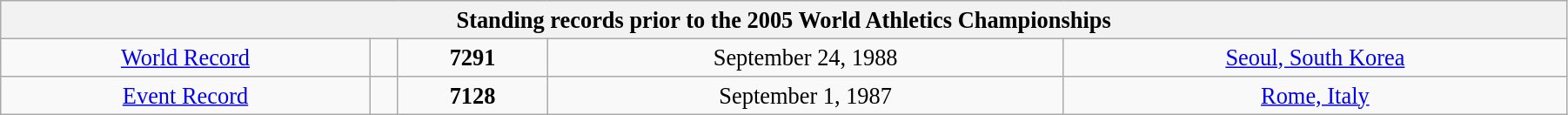<table class="wikitable" style=" text-align:center; font-size:110%;" width="95%">
<tr>
<th colspan="5">Standing records prior to the 2005 World Athletics Championships</th>
</tr>
<tr>
<td><a href='#'>World Record</a></td>
<td></td>
<td><strong>7291</strong></td>
<td>September 24, 1988</td>
<td> <a href='#'>Seoul, South Korea</a></td>
</tr>
<tr>
<td><a href='#'>Event Record</a></td>
<td></td>
<td><strong>7128</strong></td>
<td>September 1, 1987</td>
<td> <a href='#'>Rome, Italy</a></td>
</tr>
</table>
